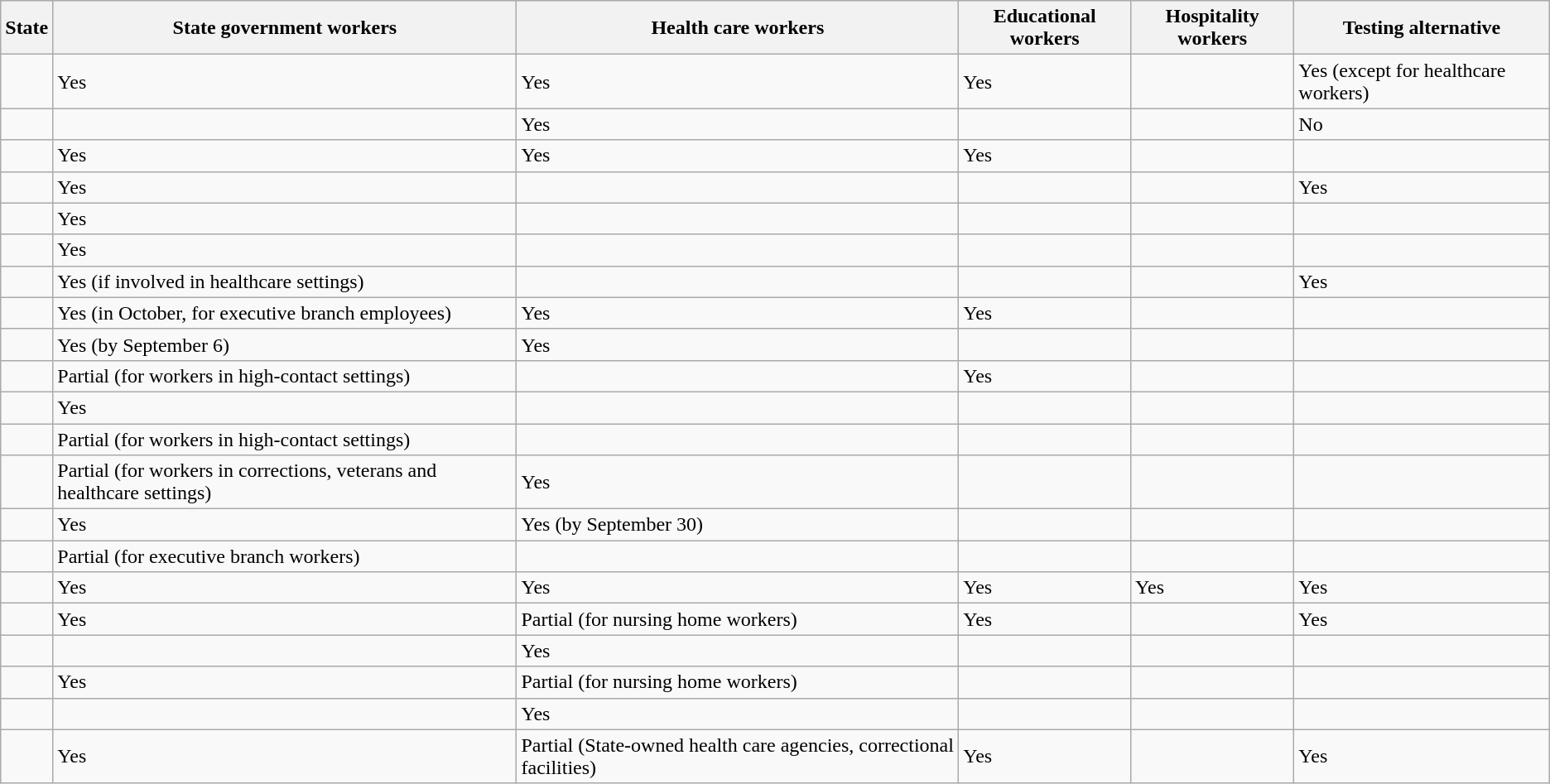<table class="wikitable sortable static-row-numbers">
<tr>
<th>State</th>
<th>State government workers</th>
<th>Health care workers</th>
<th>Educational workers</th>
<th>Hospitality workers</th>
<th>Testing alternative</th>
</tr>
<tr>
<td></td>
<td>Yes</td>
<td>Yes</td>
<td>Yes</td>
<td></td>
<td>Yes (except for healthcare workers)</td>
</tr>
<tr>
<td></td>
<td></td>
<td>Yes</td>
<td></td>
<td></td>
<td>No</td>
</tr>
<tr>
<td></td>
<td>Yes</td>
<td>Yes</td>
<td>Yes</td>
<td></td>
<td></td>
</tr>
<tr>
<td></td>
<td>Yes</td>
<td></td>
<td></td>
<td></td>
<td>Yes</td>
</tr>
<tr>
<td></td>
<td>Yes</td>
<td></td>
<td></td>
<td></td>
<td></td>
</tr>
<tr>
<td></td>
<td>Yes</td>
<td></td>
<td></td>
<td></td>
<td></td>
</tr>
<tr>
<td></td>
<td>Yes (if involved in healthcare settings)</td>
<td></td>
<td></td>
<td></td>
<td>Yes</td>
</tr>
<tr>
<td></td>
<td>Yes (in October, for executive branch employees)</td>
<td>Yes</td>
<td>Yes</td>
<td></td>
<td></td>
</tr>
<tr>
<td></td>
<td>Yes (by September 6)</td>
<td>Yes</td>
<td></td>
<td></td>
<td></td>
</tr>
<tr>
<td></td>
<td>Partial (for workers in high-contact settings)</td>
<td></td>
<td>Yes</td>
<td></td>
<td></td>
</tr>
<tr>
<td></td>
<td>Yes</td>
<td></td>
<td></td>
<td></td>
<td></td>
</tr>
<tr>
<td></td>
<td>Partial (for workers in high-contact settings)</td>
<td></td>
<td></td>
<td></td>
<td></td>
</tr>
<tr>
<td></td>
<td>Partial (for workers in corrections, veterans and healthcare settings)</td>
<td>Yes</td>
<td></td>
<td></td>
<td></td>
</tr>
<tr>
<td></td>
<td>Yes</td>
<td>Yes (by September 30)</td>
<td></td>
<td></td>
<td></td>
</tr>
<tr>
<td></td>
<td>Partial (for executive branch workers)</td>
<td></td>
<td></td>
<td></td>
<td></td>
</tr>
<tr>
<td></td>
<td>Yes</td>
<td>Yes</td>
<td>Yes</td>
<td>Yes</td>
<td>Yes</td>
</tr>
<tr>
<td></td>
<td>Yes</td>
<td>Partial (for nursing home workers)</td>
<td>Yes</td>
<td></td>
<td>Yes</td>
</tr>
<tr>
<td></td>
<td></td>
<td>Yes</td>
<td></td>
<td></td>
<td></td>
</tr>
<tr>
<td></td>
<td>Yes</td>
<td>Partial (for nursing home workers)</td>
<td></td>
<td></td>
<td></td>
</tr>
<tr>
<td></td>
<td></td>
<td>Yes</td>
<td></td>
<td></td>
<td></td>
</tr>
<tr>
<td></td>
<td>Yes</td>
<td>Partial (State-owned health care agencies, correctional facilities)</td>
<td>Yes</td>
<td></td>
<td>Yes</td>
</tr>
</table>
